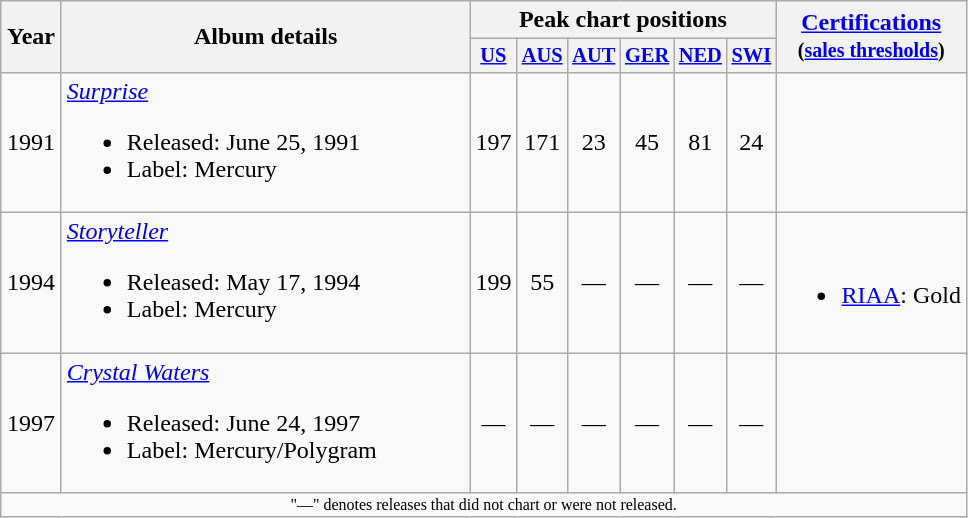<table class="wikitable" style=text-align:center;>
<tr>
<th rowspan="2" style="width:33px;">Year</th>
<th rowspan="2" style="width:265px;">Album details</th>
<th colspan="6">Peak chart positions</th>
<th rowspan="2"><a href='#'>Certifications</a><br><small>(<a href='#'>sales thresholds</a>)</small></th>
</tr>
<tr style="width:4em;font-size:85%;">
<th width:45px;"><a href='#'>US</a><br></th>
<th width:45px;"><a href='#'>AUS</a><br></th>
<th width:45px;"><a href='#'>AUT</a><br></th>
<th width:45px;"><a href='#'>GER</a><br></th>
<th width:45px;"><a href='#'>NED</a><br></th>
<th width:45px;"><a href='#'>SWI</a><br></th>
</tr>
<tr>
<td>1991</td>
<td align="left"><em><a href='#'>Surprise</a></em><br><ul><li>Released: June 25, 1991</li><li>Label: Mercury</li></ul></td>
<td>197</td>
<td>171</td>
<td>23</td>
<td>45</td>
<td>81</td>
<td>24</td>
<td></td>
</tr>
<tr>
<td>1994</td>
<td align="left"><em><a href='#'>Storyteller</a></em><br><ul><li>Released: May 17, 1994</li><li>Label: Mercury</li></ul></td>
<td>199</td>
<td>55</td>
<td>—</td>
<td>—</td>
<td>—</td>
<td>—</td>
<td><br><ul><li><a href='#'>RIAA</a>: Gold</li></ul></td>
</tr>
<tr>
<td>1997</td>
<td align="left"><em><a href='#'>Crystal Waters</a></em><br><ul><li>Released: June 24, 1997</li><li>Label: Mercury/Polygram</li></ul></td>
<td>—</td>
<td>—</td>
<td>—</td>
<td>—</td>
<td>—</td>
<td>—</td>
<td></td>
</tr>
<tr>
<td colspan="9" style="font-size:8pt">"—" denotes releases that did not chart or were not released.</td>
</tr>
</table>
